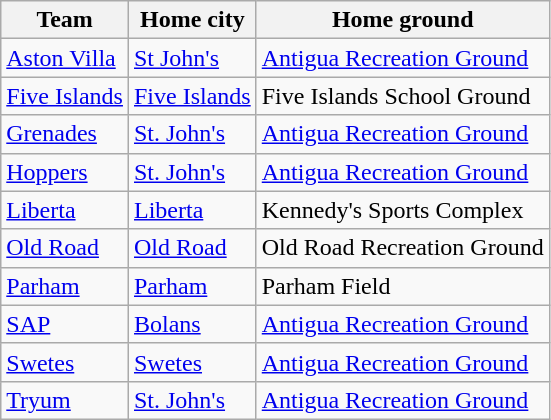<table class="wikitable sortable">
<tr>
<th>Team</th>
<th>Home city</th>
<th>Home ground</th>
</tr>
<tr>
<td><a href='#'>Aston Villa</a></td>
<td><a href='#'>St John's</a></td>
<td><a href='#'>Antigua Recreation Ground</a></td>
</tr>
<tr>
<td><a href='#'>Five Islands</a></td>
<td><a href='#'>Five Islands</a></td>
<td>Five Islands School Ground</td>
</tr>
<tr>
<td><a href='#'>Grenades</a></td>
<td><a href='#'>St. John's</a></td>
<td><a href='#'>Antigua Recreation Ground</a></td>
</tr>
<tr>
<td><a href='#'>Hoppers</a></td>
<td><a href='#'>St. John's</a></td>
<td><a href='#'>Antigua Recreation Ground</a></td>
</tr>
<tr>
<td><a href='#'>Liberta</a></td>
<td><a href='#'>Liberta</a></td>
<td>Kennedy's Sports Complex</td>
</tr>
<tr>
<td><a href='#'>Old Road</a></td>
<td><a href='#'>Old Road</a></td>
<td>Old Road Recreation Ground</td>
</tr>
<tr>
<td><a href='#'>Parham</a></td>
<td><a href='#'>Parham</a></td>
<td>Parham Field</td>
</tr>
<tr>
<td><a href='#'>SAP</a></td>
<td><a href='#'>Bolans</a></td>
<td><a href='#'>Antigua Recreation Ground</a></td>
</tr>
<tr>
<td><a href='#'>Swetes</a></td>
<td><a href='#'>Swetes</a></td>
<td><a href='#'>Antigua Recreation Ground</a></td>
</tr>
<tr>
<td><a href='#'>Tryum</a></td>
<td><a href='#'>St. John's</a></td>
<td><a href='#'>Antigua Recreation Ground</a></td>
</tr>
</table>
